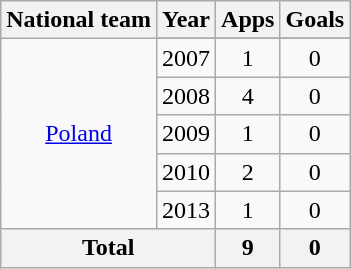<table class="wikitable" style="text-align:center">
<tr>
<th>National team</th>
<th>Year</th>
<th>Apps</th>
<th>Goals</th>
</tr>
<tr>
<td rowspan=6><a href='#'>Poland</a></td>
</tr>
<tr>
<td>2007</td>
<td>1</td>
<td>0</td>
</tr>
<tr>
<td>2008</td>
<td>4</td>
<td>0</td>
</tr>
<tr>
<td>2009</td>
<td>1</td>
<td>0</td>
</tr>
<tr>
<td>2010</td>
<td>2</td>
<td>0</td>
</tr>
<tr>
<td>2013</td>
<td>1</td>
<td>0</td>
</tr>
<tr>
<th colspan="2">Total</th>
<th>9</th>
<th>0</th>
</tr>
</table>
